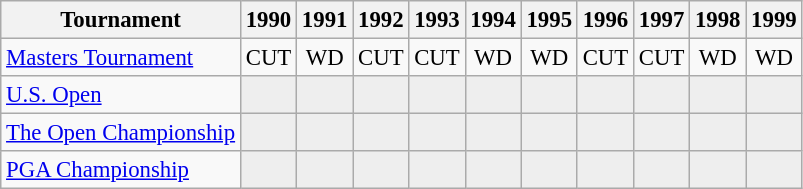<table class="wikitable" style="font-size:95%;text-align:center;">
<tr>
<th>Tournament</th>
<th>1990</th>
<th>1991</th>
<th>1992</th>
<th>1993</th>
<th>1994</th>
<th>1995</th>
<th>1996</th>
<th>1997</th>
<th>1998</th>
<th>1999</th>
</tr>
<tr>
<td align=left><a href='#'>Masters Tournament</a></td>
<td>CUT</td>
<td>WD</td>
<td>CUT</td>
<td>CUT</td>
<td>WD</td>
<td>WD</td>
<td>CUT</td>
<td>CUT</td>
<td>WD</td>
<td>WD</td>
</tr>
<tr>
<td align=left><a href='#'>U.S. Open</a></td>
<td style="background:#eee;"></td>
<td style="background:#eee;"></td>
<td style="background:#eee;"></td>
<td style="background:#eee;"></td>
<td style="background:#eee;"></td>
<td style="background:#eee;"></td>
<td style="background:#eee;"></td>
<td style="background:#eee;"></td>
<td style="background:#eee;"></td>
<td style="background:#eee;"></td>
</tr>
<tr>
<td align=left><a href='#'>The Open Championship</a></td>
<td style="background:#eee;"></td>
<td style="background:#eee;"></td>
<td style="background:#eee;"></td>
<td style="background:#eee;"></td>
<td style="background:#eee;"></td>
<td style="background:#eee;"></td>
<td style="background:#eee;"></td>
<td style="background:#eee;"></td>
<td style="background:#eee;"></td>
<td style="background:#eee;"></td>
</tr>
<tr>
<td align=left><a href='#'>PGA Championship</a></td>
<td style="background:#eee;"></td>
<td style="background:#eee;"></td>
<td style="background:#eee;"></td>
<td style="background:#eee;"></td>
<td style="background:#eee;"></td>
<td style="background:#eee;"></td>
<td style="background:#eee;"></td>
<td style="background:#eee;"></td>
<td style="background:#eee;"></td>
<td style="background:#eee;"></td>
</tr>
</table>
